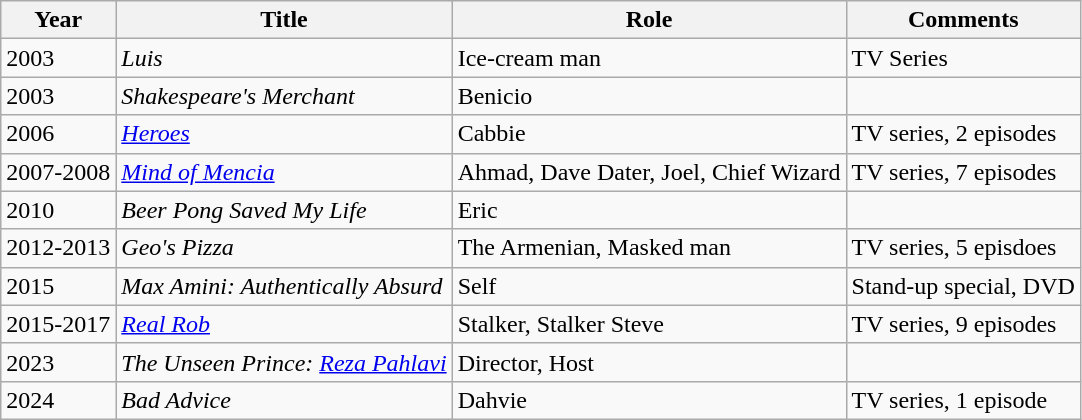<table class="wikitable">
<tr>
<th>Year</th>
<th>Title</th>
<th>Role</th>
<th>Comments</th>
</tr>
<tr>
<td>2003</td>
<td><em>Luis</em></td>
<td>Ice-cream man</td>
<td>TV Series</td>
</tr>
<tr>
<td>2003</td>
<td><em>Shakespeare's Merchant</em></td>
<td>Benicio</td>
<td></td>
</tr>
<tr>
<td>2006</td>
<td><em><a href='#'>Heroes</a></em></td>
<td>Cabbie</td>
<td>TV series, 2 episodes</td>
</tr>
<tr>
<td>2007-2008</td>
<td><a href='#'><em>Mind of Mencia</em></a></td>
<td>Ahmad, Dave Dater, Joel, Chief Wizard</td>
<td>TV series, 7 episodes</td>
</tr>
<tr>
<td>2010</td>
<td><em>Beer Pong Saved My Life</em></td>
<td>Eric</td>
<td></td>
</tr>
<tr>
<td>2012-2013</td>
<td><em>Geo's Pizza</em></td>
<td>The Armenian, Masked man</td>
<td>TV series, 5 episdoes</td>
</tr>
<tr>
<td>2015</td>
<td><em>Max Amini: Authentically Absurd</em></td>
<td>Self</td>
<td>Stand-up special, DVD</td>
</tr>
<tr>
<td>2015-2017</td>
<td><em><a href='#'>Real Rob</a></em></td>
<td>Stalker, Stalker Steve</td>
<td>TV series, 9 episodes</td>
</tr>
<tr>
<td>2023</td>
<td><em>The Unseen Prince: <a href='#'>Reza Pahlavi</a></em></td>
<td>Director, Host</td>
<td></td>
</tr>
<tr>
<td>2024</td>
<td><em>Bad Advice</em></td>
<td>Dahvie</td>
<td>TV series, 1 episode</td>
</tr>
</table>
